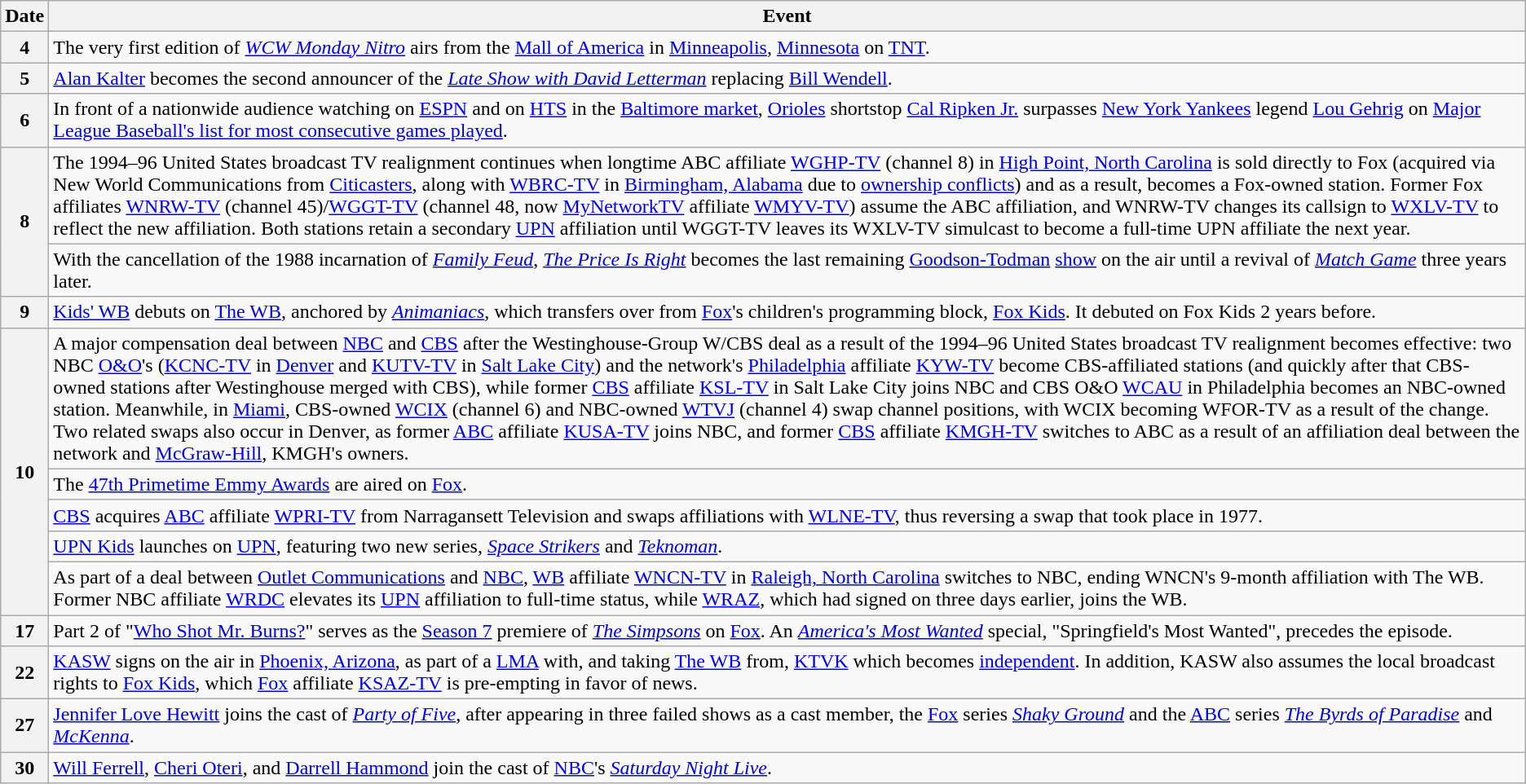<table class="wikitable">
<tr>
<th>Date</th>
<th>Event</th>
</tr>
<tr>
<th>4</th>
<td>The very first edition of <em><a href='#'>WCW Monday Nitro</a></em> airs from the <a href='#'>Mall of America</a> in <a href='#'>Minneapolis</a>, <a href='#'>Minnesota</a> on <a href='#'>TNT</a>.</td>
</tr>
<tr>
<th>5</th>
<td><a href='#'>Alan Kalter</a> becomes the second announcer of the <em><a href='#'>Late Show with David Letterman</a></em> replacing <a href='#'>Bill Wendell</a>.</td>
</tr>
<tr>
<th>6</th>
<td>In front of a nationwide audience watching on <a href='#'>ESPN</a> and on <a href='#'>HTS</a> in the <a href='#'>Baltimore market</a>, <a href='#'>Orioles</a> shortstop <a href='#'>Cal Ripken Jr.</a> surpasses <a href='#'>New York Yankees</a> legend <a href='#'>Lou Gehrig</a> on <a href='#'>Major League Baseball's list for most consecutive games played</a>.</td>
</tr>
<tr>
<th rowspan="2">8</th>
<td>The 1994–96 United States broadcast TV realignment continues when longtime ABC affiliate <a href='#'>WGHP-TV</a> (channel 8) in <a href='#'>High Point, North Carolina</a> is sold directly to Fox (acquired via New World Communications from <a href='#'>Citicasters</a>, along with <a href='#'>WBRC-TV</a> in <a href='#'>Birmingham, Alabama</a> due to <a href='#'>ownership conflicts</a>) and as a result, becomes a Fox-owned station. Former Fox affiliates <a href='#'>WNRW-TV</a> (channel 45)/<a href='#'>WGGT-TV</a> (channel 48, now <a href='#'>MyNetworkTV</a> affiliate <a href='#'>WMYV-TV</a>) assume the ABC affiliation, and WNRW-TV changes its callsign to <a href='#'>WXLV-TV</a> to reflect the new affiliation. Both stations retain a secondary <a href='#'>UPN</a> affiliation until WGGT-TV leaves its WXLV-TV simulcast to become a full-time UPN affiliate the next year.</td>
</tr>
<tr>
<td>With the cancellation of the 1988 incarnation of <em><a href='#'>Family Feud</a></em>, <em><a href='#'>The Price Is Right</a></em> becomes the last remaining <a href='#'>Goodson-Todman</a> <a href='#'>show</a> on the air until a revival of <em><a href='#'>Match Game</a></em> three years later.</td>
</tr>
<tr>
<th>9</th>
<td><a href='#'>Kids' WB</a> debuts on <a href='#'>The WB</a>, anchored by <em><a href='#'>Animaniacs</a></em>, which transfers over from <a href='#'>Fox</a>'s children's programming block, <a href='#'>Fox Kids</a>. It debuted on Fox Kids 2 years before.</td>
</tr>
<tr>
<th rowspan="5">10</th>
<td>A major compensation deal between <a href='#'>NBC</a> and <a href='#'>CBS</a> after the Westinghouse-Group W/CBS deal as a result of the 1994–96 United States broadcast TV realignment becomes effective: two NBC <a href='#'>O&O</a>'s (<a href='#'>KCNC-TV</a> in <a href='#'>Denver</a> and <a href='#'>KUTV-TV</a> in <a href='#'>Salt Lake City</a>) and the network's <a href='#'>Philadelphia</a> affiliate <a href='#'>KYW-TV</a> become CBS-affiliated stations (and quickly after that CBS-owned stations after Westinghouse merged with CBS), while former <a href='#'>CBS</a> affiliate <a href='#'>KSL-TV</a> in Salt Lake City joins NBC and CBS O&O <a href='#'>WCAU</a> in Philadelphia becomes an NBC-owned station. Meanwhile, in <a href='#'>Miami</a>, CBS-owned <a href='#'>WCIX</a> (channel 6) and NBC-owned <a href='#'>WTVJ</a> (channel 4) swap channel positions, with WCIX becoming WFOR-TV as a result of the change. Two related swaps also occur in Denver, as former <a href='#'>ABC</a> affiliate <a href='#'>KUSA-TV</a> joins NBC, and former <a href='#'>CBS</a> affiliate <a href='#'>KMGH-TV</a> switches to ABC as a result of an affiliation deal between the network and <a href='#'>McGraw-Hill</a>, KMGH's owners.</td>
</tr>
<tr>
<td>The <a href='#'>47th Primetime Emmy Awards</a> are aired on <a href='#'>Fox</a>.</td>
</tr>
<tr>
<td><a href='#'>CBS</a> acquires <a href='#'>ABC</a> affiliate <a href='#'>WPRI-TV</a> from Narragansett Television and swaps affiliations with <a href='#'>WLNE-TV</a>, thus reversing a swap that took place in 1977.</td>
</tr>
<tr>
<td><a href='#'>UPN Kids</a> launches on <a href='#'>UPN</a>, featuring two new series, <em><a href='#'>Space Strikers</a></em> and <em><a href='#'>Teknoman</a></em>.</td>
</tr>
<tr>
<td>As part of a deal between <a href='#'>Outlet Communications</a> and <a href='#'>NBC</a>, <a href='#'>WB</a> affiliate <a href='#'>WNCN-TV</a> in <a href='#'>Raleigh, North Carolina</a> switches to NBC, ending WNCN's 9-month affiliation with The WB. Former NBC affiliate <a href='#'>WRDC</a> elevates its <a href='#'>UPN</a> affiliation to full-time status, while <a href='#'>WRAZ</a>, which had signed on three days earlier, joins the WB.</td>
</tr>
<tr>
<th>17</th>
<td>Part 2 of "<a href='#'>Who Shot Mr. Burns?</a>" serves as the <a href='#'>Season 7</a> premiere of <em><a href='#'>The Simpsons</a></em> on <a href='#'>Fox</a>. An <em><a href='#'>America's Most Wanted</a></em> special, "Springfield's Most Wanted", precedes the episode.</td>
</tr>
<tr>
<th>22</th>
<td><a href='#'>KASW</a> signs on the air in <a href='#'>Phoenix, Arizona</a>, as part of a <a href='#'>LMA</a> with, and taking <a href='#'>The WB</a> from, <a href='#'>KTVK</a> which becomes <a href='#'>independent</a>. In addition, KASW also assumes the local broadcast rights to <a href='#'>Fox Kids</a>, which <a href='#'>Fox</a> affiliate <a href='#'>KSAZ-TV</a> is pre-empting in favor of news.</td>
</tr>
<tr>
<th>27</th>
<td><a href='#'>Jennifer Love Hewitt</a> joins the cast of <em><a href='#'>Party of Five</a></em>, after appearing in three failed shows as a cast member, the <a href='#'>Fox</a> series <em><a href='#'>Shaky Ground</a></em> and the <a href='#'>ABC</a> series <em><a href='#'>The Byrds of Paradise</a></em> and <em><a href='#'>McKenna</a></em>.</td>
</tr>
<tr>
<th>30</th>
<td><a href='#'>Will Ferrell</a>, <a href='#'>Cheri Oteri</a>, and <a href='#'>Darrell Hammond</a> join the cast of <a href='#'>NBC</a>'s <em><a href='#'>Saturday Night Live</a></em>.</td>
</tr>
</table>
